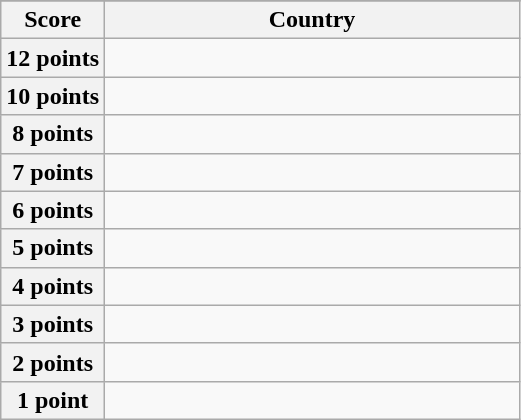<table class="wikitable">
<tr>
</tr>
<tr>
<th scope="col" width="20%">Score</th>
<th scope="col">Country</th>
</tr>
<tr>
<th scope="row">12 points</th>
<td></td>
</tr>
<tr>
<th scope="row">10 points</th>
<td></td>
</tr>
<tr>
<th scope="row">8 points</th>
<td></td>
</tr>
<tr>
<th scope="row">7 points</th>
<td></td>
</tr>
<tr>
<th scope="row">6 points</th>
<td></td>
</tr>
<tr>
<th scope="row">5 points</th>
<td></td>
</tr>
<tr>
<th scope="row">4 points</th>
<td></td>
</tr>
<tr>
<th scope="row">3 points</th>
<td></td>
</tr>
<tr>
<th scope="row">2 points</th>
<td></td>
</tr>
<tr>
<th scope="row">1 point</th>
<td></td>
</tr>
</table>
